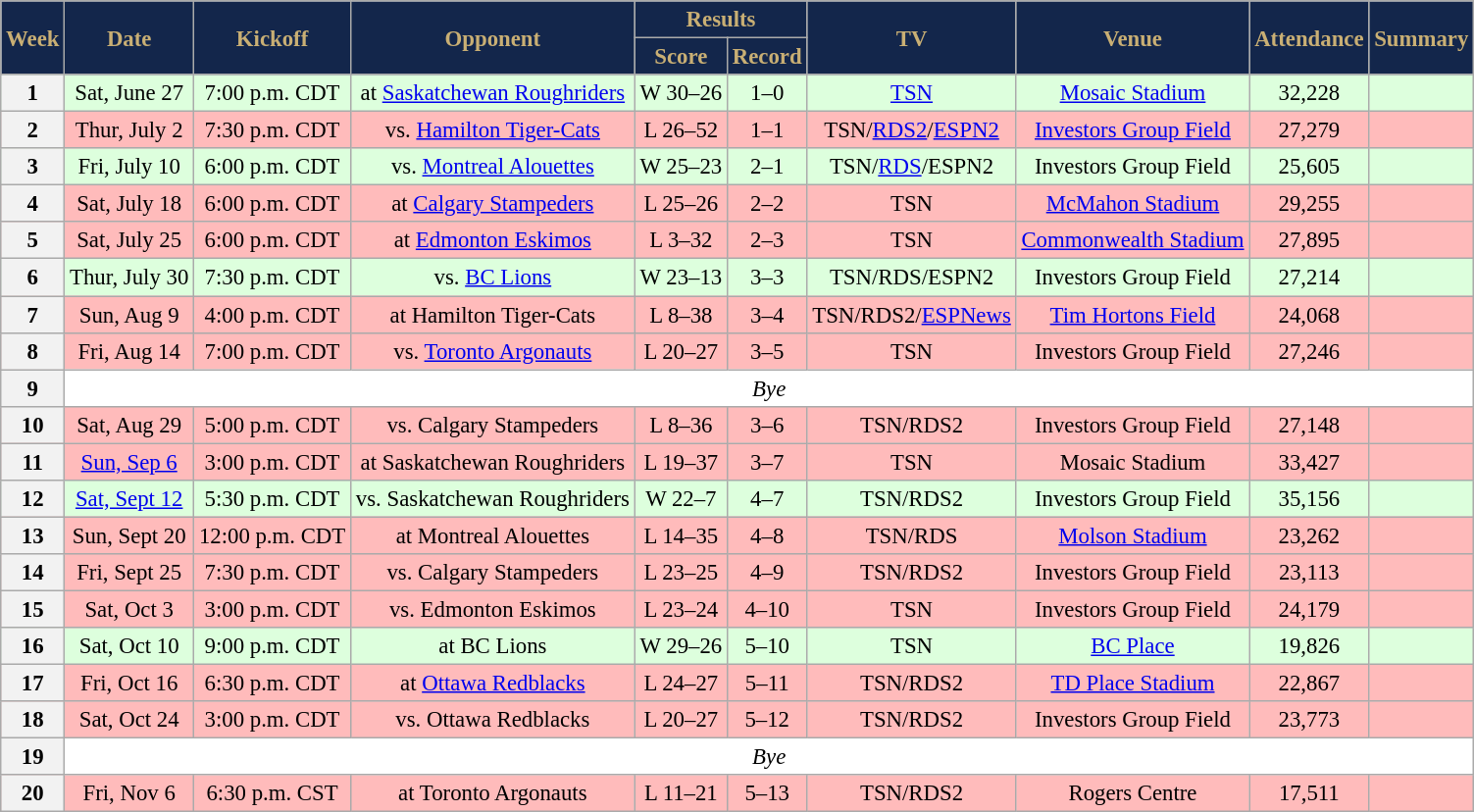<table class="wikitable" style="font-size: 95%;">
<tr>
<th style="background:#13264B;color:#C9AF74;" rowspan=2>Week</th>
<th style="background:#13264B;color:#C9AF74;" rowspan=2>Date</th>
<th style="background:#13264B;color:#C9AF74;" rowspan=2>Kickoff</th>
<th style="background:#13264B;color:#C9AF74;" rowspan=2>Opponent</th>
<th style="background:#13264B;color:#C9AF74;" colspan=2>Results</th>
<th style="background:#13264B;color:#C9AF74;" rowspan=2>TV</th>
<th style="background:#13264B;color:#C9AF74;" rowspan=2>Venue</th>
<th style="background:#13264B;color:#C9AF74;" rowspan=2>Attendance</th>
<th style="background:#13264B;color:#C9AF74;" rowspan=2>Summary</th>
</tr>
<tr>
<th style="background:#13264B;color:#C9AF74;">Score</th>
<th style="background:#13264B;color:#C9AF74;">Record</th>
</tr>
<tr align="center" bgcolor="#ddffdd">
<th align="center"><strong>1</strong></th>
<td align="center">Sat, June 27</td>
<td align="center">7:00 p.m. CDT</td>
<td align="center">at <a href='#'>Saskatchewan Roughriders</a></td>
<td align="center">W 30–26</td>
<td align="center">1–0</td>
<td align="center"><a href='#'>TSN</a></td>
<td align="center"><a href='#'>Mosaic Stadium</a></td>
<td align="center">32,228</td>
<td align="center"></td>
</tr>
<tr align="center" bgcolor="#ffbbbb">
<th align="center"><strong>2</strong></th>
<td align="center">Thur, July 2</td>
<td align="center">7:30 p.m. CDT</td>
<td align="center">vs. <a href='#'>Hamilton Tiger-Cats</a></td>
<td align="center">L 26–52</td>
<td align="center">1–1</td>
<td align="center">TSN/<a href='#'>RDS2</a>/<a href='#'>ESPN2</a></td>
<td align="center"><a href='#'>Investors Group Field</a></td>
<td align="center">27,279</td>
<td align="center"></td>
</tr>
<tr align="center" bgcolor="#ddffdd">
<th align="center"><strong>3</strong></th>
<td align="center">Fri, July 10</td>
<td align="center">6:00 p.m. CDT</td>
<td align="center">vs. <a href='#'>Montreal Alouettes</a></td>
<td align="center">W 25–23</td>
<td align="center">2–1</td>
<td align="center">TSN/<a href='#'>RDS</a>/ESPN2</td>
<td align="center">Investors Group Field</td>
<td align="center">25,605</td>
<td align="center"></td>
</tr>
<tr align="center" bgcolor="#ffbbbb">
<th align="center"><strong>4</strong></th>
<td align="center">Sat, July 18</td>
<td align="center">6:00 p.m. CDT</td>
<td align="center">at <a href='#'>Calgary Stampeders</a></td>
<td align="center">L 25–26</td>
<td align="center">2–2</td>
<td align="center">TSN</td>
<td align="center"><a href='#'>McMahon Stadium</a></td>
<td align="center">29,255</td>
<td align="center"></td>
</tr>
<tr align="center" bgcolor="#ffbbbb">
<th align="center"><strong>5</strong></th>
<td align="center">Sat, July 25</td>
<td align="center">6:00 p.m. CDT</td>
<td align="center">at <a href='#'>Edmonton Eskimos</a></td>
<td align="center">L 3–32</td>
<td align="center">2–3</td>
<td align="center">TSN</td>
<td align="center"><a href='#'>Commonwealth Stadium</a></td>
<td align="center">27,895</td>
<td align="center"></td>
</tr>
<tr align="center" bgcolor="#ddffdd">
<th align="center"><strong>6</strong></th>
<td align="center">Thur, July 30</td>
<td align="center">7:30 p.m. CDT</td>
<td align="center">vs. <a href='#'>BC Lions</a></td>
<td align="center">W 23–13</td>
<td align="center">3–3</td>
<td align="center">TSN/RDS/ESPN2</td>
<td align="center">Investors Group Field</td>
<td align="center">27,214</td>
<td align="center"></td>
</tr>
<tr align="center" bgcolor="#ffbbbb">
<th align="center"><strong>7</strong></th>
<td align="center">Sun, Aug 9</td>
<td align="center">4:00 p.m. CDT</td>
<td align="center">at Hamilton Tiger-Cats</td>
<td align="center">L 8–38</td>
<td align="center">3–4</td>
<td align="center">TSN/RDS2/<a href='#'>ESPNews</a></td>
<td align="center"><a href='#'>Tim Hortons Field</a></td>
<td align="center">24,068</td>
<td align="center"></td>
</tr>
<tr align="center" bgcolor="#ffbbbb">
<th align="center"><strong>8</strong></th>
<td align="center">Fri, Aug 14</td>
<td align="center">7:00 p.m. CDT</td>
<td align="center">vs. <a href='#'>Toronto Argonauts</a></td>
<td align="center">L 20–27</td>
<td align="center">3–5</td>
<td align="center">TSN</td>
<td align="center">Investors Group Field</td>
<td align="center">27,246</td>
<td align="center"></td>
</tr>
<tr align="center" bgcolor="#ffffff">
<th align="center"><strong>9</strong></th>
<td colspan=9 align="center" valign="middle"><em>Bye</em></td>
</tr>
<tr align="center" bgcolor="#ffbbbb">
<th align="center"><strong>10</strong></th>
<td align="center">Sat, Aug 29</td>
<td align="center">5:00 p.m. CDT</td>
<td align="center">vs. Calgary Stampeders</td>
<td align="center">L 8–36</td>
<td align="center">3–6</td>
<td align="center">TSN/RDS2</td>
<td align="center">Investors Group Field</td>
<td align="center">27,148</td>
<td align="center"></td>
</tr>
<tr align="center" bgcolor="#ffbbbb">
<th align="center"><strong>11</strong></th>
<td align="center"><a href='#'>Sun, Sep 6</a></td>
<td align="center">3:00 p.m. CDT</td>
<td align="center">at Saskatchewan Roughriders</td>
<td align="center">L 19–37</td>
<td align="center">3–7</td>
<td align="center">TSN</td>
<td align="center">Mosaic Stadium</td>
<td align="center">33,427</td>
<td align="center"></td>
</tr>
<tr align="center" bgcolor="#ddffdd">
<th align="center"><strong>12</strong></th>
<td align="center"><a href='#'>Sat, Sept 12</a></td>
<td align="center">5:30 p.m. CDT</td>
<td align="center">vs. Saskatchewan Roughriders</td>
<td align="center">W 22–7</td>
<td align="center">4–7</td>
<td align="center">TSN/RDS2</td>
<td align="center">Investors Group Field</td>
<td align="center">35,156</td>
<td align="center"></td>
</tr>
<tr align="center" bgcolor="#ffbbbb">
<th align="center"><strong>13</strong></th>
<td align="center">Sun, Sept 20</td>
<td align="center">12:00 p.m. CDT</td>
<td align="center">at Montreal Alouettes</td>
<td align="center">L 14–35</td>
<td align="center">4–8</td>
<td align="center">TSN/RDS</td>
<td align="center"><a href='#'>Molson Stadium</a></td>
<td align="center">23,262</td>
<td align="center"></td>
</tr>
<tr align="center" bgcolor="#ffbbbb">
<th align="center"><strong>14</strong></th>
<td align="center">Fri, Sept 25</td>
<td align="center">7:30 p.m. CDT</td>
<td align="center">vs. Calgary Stampeders</td>
<td align="center">L 23–25</td>
<td align="center">4–9</td>
<td align="center">TSN/RDS2</td>
<td align="center">Investors Group Field</td>
<td align="center">23,113</td>
<td align="center"></td>
</tr>
<tr align="center" bgcolor="#ffbbbb">
<th align="center"><strong>15</strong></th>
<td align="center">Sat, Oct 3</td>
<td align="center">3:00 p.m. CDT</td>
<td align="center">vs. Edmonton Eskimos</td>
<td align="center">L 23–24</td>
<td align="center">4–10</td>
<td align="center">TSN</td>
<td align="center">Investors Group Field</td>
<td align="center">24,179</td>
<td align="center"></td>
</tr>
<tr align="center" bgcolor="#ddffdd">
<th align="center"><strong>16</strong></th>
<td align="center">Sat, Oct 10</td>
<td align="center">9:00 p.m. CDT</td>
<td align="center">at BC Lions</td>
<td align="center">W 29–26</td>
<td align="center">5–10</td>
<td align="center">TSN</td>
<td align="center"><a href='#'>BC Place</a></td>
<td align="center">19,826</td>
<td align="center"></td>
</tr>
<tr align="center" bgcolor="#ffbbbb">
<th align="center"><strong>17</strong></th>
<td align="center">Fri, Oct 16</td>
<td align="center">6:30 p.m. CDT</td>
<td align="center">at <a href='#'>Ottawa Redblacks</a></td>
<td align="center">L 24–27</td>
<td align="center">5–11</td>
<td align="center">TSN/RDS2</td>
<td align="center"><a href='#'>TD Place Stadium</a></td>
<td align="center">22,867</td>
<td align="center"></td>
</tr>
<tr align="center" bgcolor="#ffbbbb">
<th align="center"><strong>18</strong></th>
<td align="center">Sat, Oct 24</td>
<td align="center">3:00 p.m. CDT</td>
<td align="center">vs. Ottawa Redblacks</td>
<td align="center">L 20–27</td>
<td align="center">5–12</td>
<td align="center">TSN/RDS2</td>
<td align="center">Investors Group Field</td>
<td align="center">23,773</td>
<td align="center"></td>
</tr>
<tr align="center" bgcolor="#ffffff">
<th align="center"><strong>19</strong></th>
<td colspan=9 align="center" valign="middle"><em>Bye</em></td>
</tr>
<tr align="center" bgcolor="#ffbbbb">
<th align="center"><strong>20</strong></th>
<td align="center">Fri, Nov 6</td>
<td align="center">6:30 p.m. CST</td>
<td align="center">at Toronto Argonauts</td>
<td align="center">L 11–21</td>
<td align="center">5–13</td>
<td align="center">TSN/RDS2</td>
<td align="center">Rogers Centre</td>
<td align="center">17,511</td>
<td align="center"></td>
</tr>
</table>
